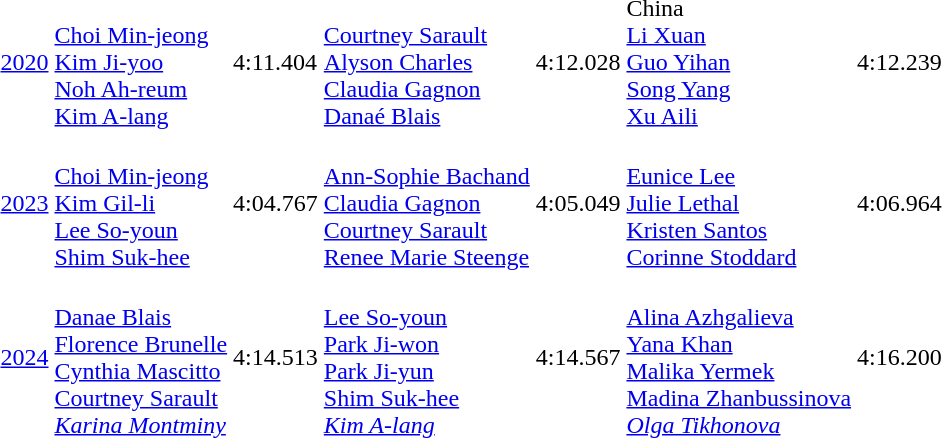<table>
<tr>
<td><a href='#'>2020</a></td>
<td><br><a href='#'>Choi Min-jeong</a><br><a href='#'>Kim Ji-yoo</a><br><a href='#'>Noh Ah-reum</a><br><a href='#'>Kim A-lang</a></td>
<td>4:11.404</td>
<td><br><a href='#'>Courtney Sarault</a><br><a href='#'>Alyson Charles</a><br><a href='#'>Claudia Gagnon</a><br><a href='#'>Danaé Blais</a></td>
<td>4:12.028</td>
<td> China<br><a href='#'>Li Xuan</a><br><a href='#'>Guo Yihan</a><br><a href='#'>Song Yang</a><br><a href='#'>Xu Aili</a></td>
<td>4:12.239</td>
</tr>
<tr>
<td><a href='#'>2023</a></td>
<td><br><a href='#'>Choi Min-jeong</a><br><a href='#'>Kim Gil-li</a><br><a href='#'>Lee So-youn</a><br><a href='#'>Shim Suk-hee</a></td>
<td>4:04.767</td>
<td><br><a href='#'>Ann-Sophie Bachand</a><br><a href='#'>Claudia Gagnon</a> <br><a href='#'>Courtney Sarault</a><br><a href='#'>Renee Marie Steenge</a></td>
<td>4:05.049</td>
<td><br><a href='#'>Eunice Lee</a><br><a href='#'>Julie Lethal</a><br><a href='#'>Kristen Santos</a><br><a href='#'>Corinne Stoddard</a></td>
<td>4:06.964</td>
</tr>
<tr>
<td><a href='#'>2024</a></td>
<td><br><a href='#'>Danae Blais</a><br><a href='#'>Florence Brunelle</a><br><a href='#'>Cynthia Mascitto</a><br><a href='#'>Courtney Sarault</a><br><em><a href='#'>Karina Montminy</a></em></td>
<td>4:14.513</td>
<td><br><a href='#'>Lee So-youn</a><br><a href='#'>Park Ji-won</a><br><a href='#'>Park Ji-yun</a><br><a href='#'>Shim Suk-hee</a><br><em><a href='#'>Kim A-lang</a></em></td>
<td>4:14.567</td>
<td><br><a href='#'>Alina Azhgalieva</a><br><a href='#'>Yana Khan</a><br><a href='#'>Malika Yermek</a><br><a href='#'>Madina Zhanbussinova</a><br><em><a href='#'>Olga Tikhonova</a></em></td>
<td>4:16.200</td>
</tr>
</table>
